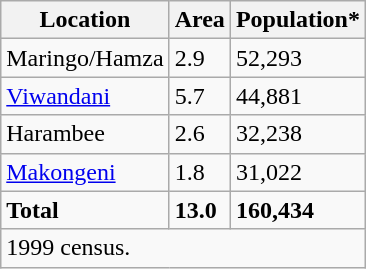<table class="wikitable">
<tr>
<th>Location</th>
<th>Area</th>
<th>Population*</th>
</tr>
<tr>
<td>Maringo/Hamza</td>
<td>2.9</td>
<td>52,293</td>
</tr>
<tr>
<td><a href='#'>Viwandani</a></td>
<td>5.7</td>
<td>44,881</td>
</tr>
<tr>
<td>Harambee</td>
<td>2.6</td>
<td>32,238</td>
</tr>
<tr>
<td><a href='#'>Makongeni</a></td>
<td>1.8</td>
<td>31,022</td>
</tr>
<tr>
<td><strong>Total</strong></td>
<td><strong>13.0</strong></td>
<td><strong>160,434</strong></td>
</tr>
<tr>
<td colspan="3">1999 census.</td>
</tr>
</table>
